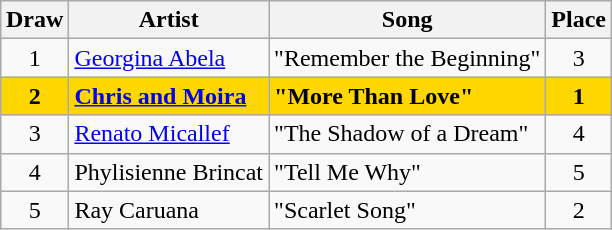<table class="sortable wikitable" style="margin: 1em auto 1em auto; text-align:center">
<tr>
<th>Draw</th>
<th>Artist</th>
<th>Song</th>
<th>Place</th>
</tr>
<tr>
<td>1</td>
<td align="left"><a href='#'>Georgina Abela</a></td>
<td align="left">"Remember the Beginning"</td>
<td>3</td>
</tr>
<tr style="font-weight:bold; background:gold;">
<td>2</td>
<td align="left"><a href='#'>Chris and Moira</a></td>
<td align="left">"More Than Love"</td>
<td>1</td>
</tr>
<tr>
<td>3</td>
<td align="left"><a href='#'>Renato Micallef</a></td>
<td align="left">"The Shadow of a Dream"</td>
<td>4</td>
</tr>
<tr>
<td>4</td>
<td align="left">Phylisienne Brincat</td>
<td align="left">"Tell Me Why"</td>
<td>5</td>
</tr>
<tr>
<td>5</td>
<td align="left">Ray Caruana</td>
<td align="left">"Scarlet Song"</td>
<td>2</td>
</tr>
</table>
